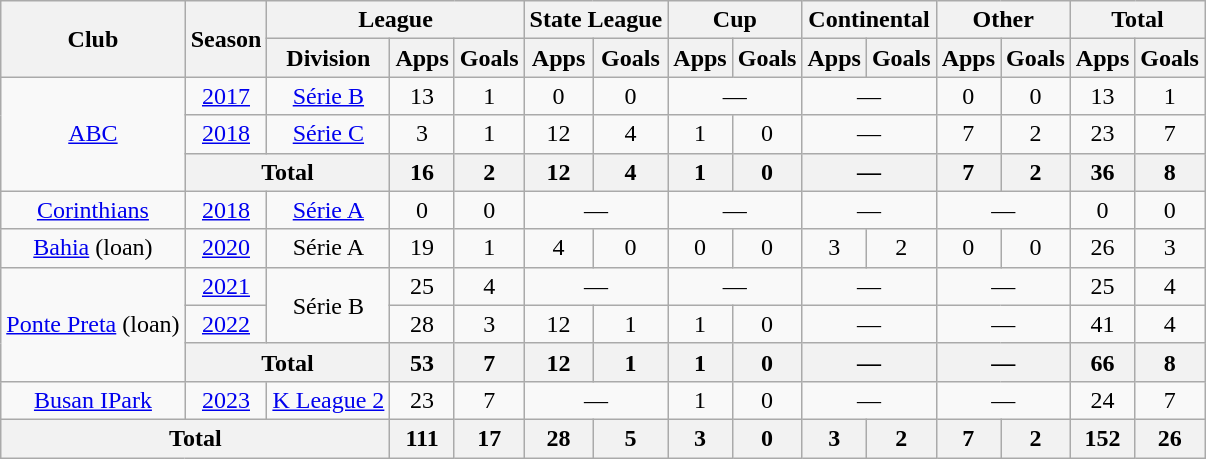<table class="wikitable" style="text-align: center;">
<tr>
<th rowspan="2">Club</th>
<th rowspan="2">Season</th>
<th colspan="3">League</th>
<th colspan="2">State League</th>
<th colspan="2">Cup</th>
<th colspan="2">Continental</th>
<th colspan="2">Other</th>
<th colspan="2">Total</th>
</tr>
<tr>
<th>Division</th>
<th>Apps</th>
<th>Goals</th>
<th>Apps</th>
<th>Goals</th>
<th>Apps</th>
<th>Goals</th>
<th>Apps</th>
<th>Goals</th>
<th>Apps</th>
<th>Goals</th>
<th>Apps</th>
<th>Goals</th>
</tr>
<tr>
<td rowspan="3"><a href='#'>ABC</a></td>
<td><a href='#'>2017</a></td>
<td><a href='#'>Série B</a></td>
<td>13</td>
<td>1</td>
<td>0</td>
<td>0</td>
<td colspan="2">—</td>
<td colspan="2">—</td>
<td>0</td>
<td>0</td>
<td>13</td>
<td>1</td>
</tr>
<tr>
<td><a href='#'>2018</a></td>
<td><a href='#'>Série C</a></td>
<td>3</td>
<td>1</td>
<td>12</td>
<td>4</td>
<td>1</td>
<td>0</td>
<td colspan="2">—</td>
<td>7</td>
<td>2</td>
<td>23</td>
<td>7</td>
</tr>
<tr>
<th colspan="2">Total</th>
<th>16</th>
<th>2</th>
<th>12</th>
<th>4</th>
<th>1</th>
<th>0</th>
<th colspan="2">—</th>
<th>7</th>
<th>2</th>
<th>36</th>
<th>8</th>
</tr>
<tr>
<td><a href='#'>Corinthians</a></td>
<td><a href='#'>2018</a></td>
<td><a href='#'>Série A</a></td>
<td>0</td>
<td>0</td>
<td colspan="2">—</td>
<td colspan="2">—</td>
<td colspan="2">—</td>
<td colspan="2">—</td>
<td>0</td>
<td>0</td>
</tr>
<tr>
<td><a href='#'>Bahia</a> (loan)</td>
<td><a href='#'>2020</a></td>
<td>Série A</td>
<td>19</td>
<td>1</td>
<td>4</td>
<td>0</td>
<td>0</td>
<td>0</td>
<td>3</td>
<td>2</td>
<td>0</td>
<td>0</td>
<td>26</td>
<td>3</td>
</tr>
<tr>
<td rowspan="3"><a href='#'>Ponte Preta</a> (loan)</td>
<td><a href='#'>2021</a></td>
<td rowspan="2">Série B</td>
<td>25</td>
<td>4</td>
<td colspan="2">—</td>
<td colspan="2">—</td>
<td colspan="2">—</td>
<td colspan="2">—</td>
<td>25</td>
<td>4</td>
</tr>
<tr>
<td><a href='#'>2022</a></td>
<td>28</td>
<td>3</td>
<td>12</td>
<td>1</td>
<td>1</td>
<td>0</td>
<td colspan="2">—</td>
<td colspan="2">—</td>
<td>41</td>
<td>4</td>
</tr>
<tr>
<th colspan="2">Total</th>
<th>53</th>
<th>7</th>
<th>12</th>
<th>1</th>
<th>1</th>
<th>0</th>
<th colspan="2">—</th>
<th colspan="2">—</th>
<th>66</th>
<th>8</th>
</tr>
<tr>
<td><a href='#'>Busan IPark</a></td>
<td><a href='#'>2023</a></td>
<td><a href='#'>K League 2</a></td>
<td>23</td>
<td>7</td>
<td colspan="2">—</td>
<td>1</td>
<td>0</td>
<td colspan="2">—</td>
<td colspan="2">—</td>
<td>24</td>
<td>7</td>
</tr>
<tr>
<th colspan="3"><strong>Total</strong></th>
<th>111</th>
<th>17</th>
<th>28</th>
<th>5</th>
<th>3</th>
<th>0</th>
<th>3</th>
<th>2</th>
<th>7</th>
<th>2</th>
<th>152</th>
<th>26</th>
</tr>
</table>
